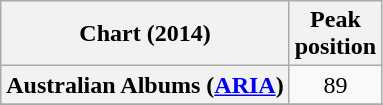<table class="wikitable plainrowheaders sortable" style="text-align: center;">
<tr>
<th>Chart (2014)</th>
<th>Peak<br>position</th>
</tr>
<tr>
<th scope="row">Australian Albums (<a href='#'>ARIA</a>)</th>
<td>89</td>
</tr>
<tr>
</tr>
<tr>
</tr>
<tr>
</tr>
<tr>
</tr>
</table>
